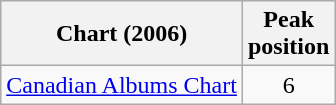<table class="wikitable">
<tr>
<th align="left">Chart (2006)</th>
<th align="left">Peak<br>position</th>
</tr>
<tr>
<td align="left"><a href='#'>Canadian Albums Chart</a></td>
<td align="center">6</td>
</tr>
</table>
